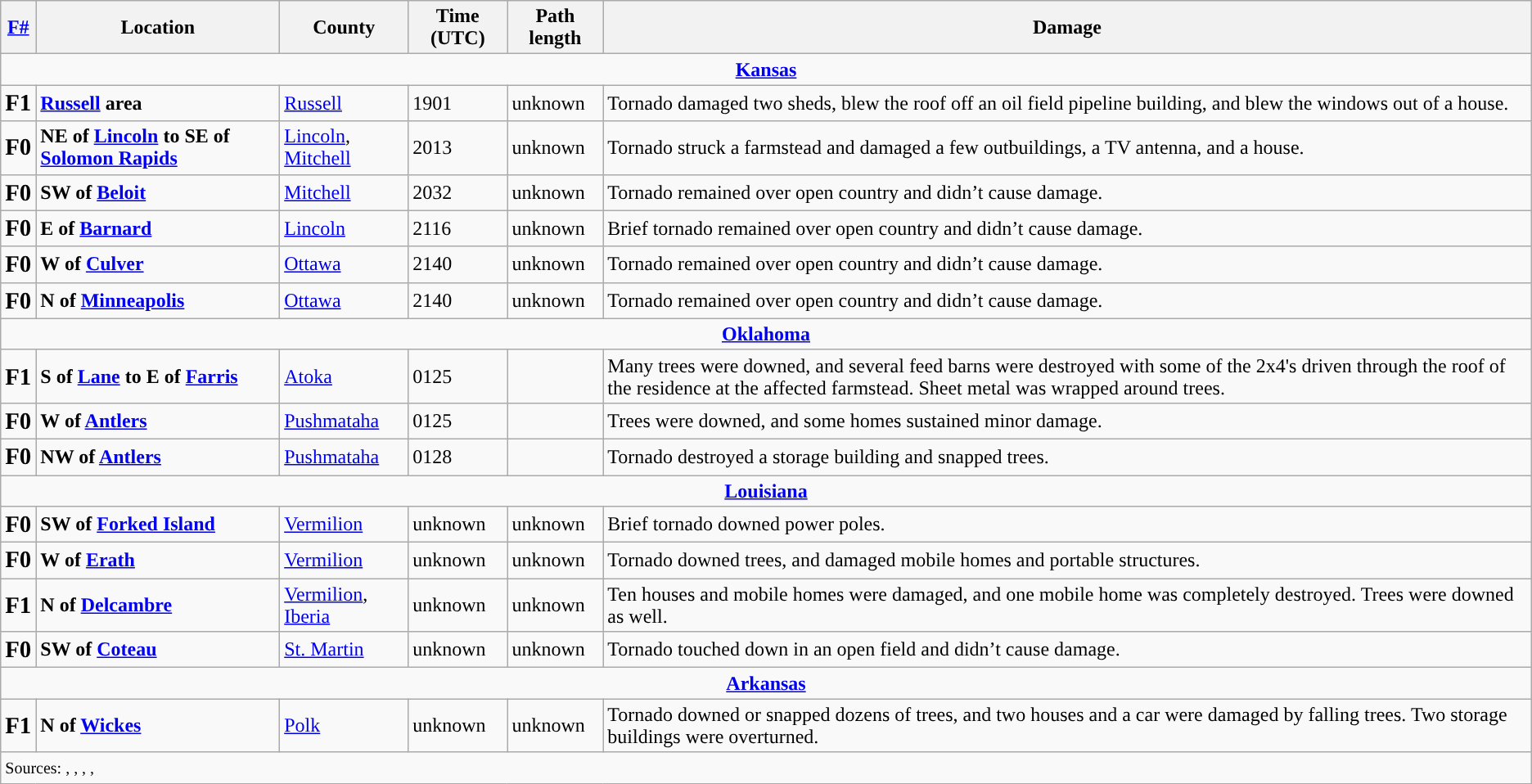<table class="wikitable">
<tr>
<th><strong><a href='#'>F#</a></strong></th>
<th><strong>Location</strong></th>
<th><strong>County</strong></th>
<th><strong>Time (UTC)</strong></th>
<th><strong>Path length</strong></th>
<th><strong>Damage</strong></th>
</tr>
<tr>
<td colspan="7" align=center><strong><a href='#'>Kansas</a></strong></td>
</tr>
<tr>
<td><big><strong>F1</strong></big></td>
<td><strong><a href='#'>Russell</a> area</strong></td>
<td><a href='#'>Russell</a></td>
<td>1901</td>
<td>unknown</td>
<td>Tornado damaged two sheds, blew the roof off an oil field pipeline building, and blew the windows out of a house.</td>
</tr>
<tr>
<td><big><strong>F0</strong></big></td>
<td><strong>NE of <a href='#'>Lincoln</a> to SE of <a href='#'>Solomon Rapids</a></strong></td>
<td><a href='#'>Lincoln</a>, <a href='#'>Mitchell</a></td>
<td>2013</td>
<td>unknown</td>
<td>Tornado struck a farmstead and damaged a few outbuildings, a TV antenna, and a house.</td>
</tr>
<tr>
<td><big><strong>F0</strong></big></td>
<td><strong>SW of <a href='#'>Beloit</a></strong></td>
<td><a href='#'>Mitchell</a></td>
<td>2032</td>
<td>unknown</td>
<td>Tornado remained over open country and didn’t cause damage.</td>
</tr>
<tr>
<td><big><strong>F0</strong></big></td>
<td><strong>E of <a href='#'>Barnard</a></strong></td>
<td><a href='#'>Lincoln</a></td>
<td>2116</td>
<td>unknown</td>
<td>Brief tornado remained over open country and didn’t cause damage.</td>
</tr>
<tr>
<td><big><strong>F0</strong></big></td>
<td><strong>W of <a href='#'>Culver</a></strong></td>
<td><a href='#'>Ottawa</a></td>
<td>2140</td>
<td>unknown</td>
<td>Tornado remained over open country and didn’t cause damage.</td>
</tr>
<tr>
<td><big><strong>F0</strong></big></td>
<td><strong>N of <a href='#'>Minneapolis</a></strong></td>
<td><a href='#'>Ottawa</a></td>
<td>2140</td>
<td>unknown</td>
<td>Tornado remained over open country and didn’t cause damage.</td>
</tr>
<tr>
<td colspan="7" align=center><strong><a href='#'>Oklahoma</a></strong></td>
</tr>
<tr>
<td><big><strong>F1</strong></big></td>
<td><strong>S of <a href='#'>Lane</a> to E of <a href='#'>Farris</a></strong></td>
<td><a href='#'>Atoka</a></td>
<td>0125</td>
<td></td>
<td>Many trees were downed, and several feed barns were destroyed with some of the 2x4's driven through the roof of the residence at the affected farmstead. Sheet metal was wrapped around trees.</td>
</tr>
<tr>
<td><big><strong>F0</strong></big></td>
<td><strong>W of <a href='#'>Antlers</a></strong></td>
<td><a href='#'>Pushmataha</a></td>
<td>0125</td>
<td></td>
<td>Trees were downed, and some homes sustained minor damage.</td>
</tr>
<tr>
<td><big><strong>F0</strong></big></td>
<td><strong>NW of <a href='#'>Antlers</a></strong></td>
<td><a href='#'>Pushmataha</a></td>
<td>0128</td>
<td></td>
<td>Tornado destroyed a storage building and snapped trees.</td>
</tr>
<tr>
<td colspan="7" align=center><strong><a href='#'>Louisiana</a></strong></td>
</tr>
<tr>
<td><big><strong>F0</strong></big></td>
<td><strong>SW of <a href='#'>Forked Island</a></strong></td>
<td><a href='#'>Vermilion</a></td>
<td>unknown</td>
<td>unknown</td>
<td>Brief tornado downed power poles.</td>
</tr>
<tr>
<td><big><strong>F0</strong></big></td>
<td><strong>W of <a href='#'>Erath</a></strong></td>
<td><a href='#'>Vermilion</a></td>
<td>unknown</td>
<td>unknown</td>
<td>Tornado downed trees, and damaged mobile homes and portable structures.</td>
</tr>
<tr>
<td><big><strong>F1</strong></big></td>
<td><strong>N of <a href='#'>Delcambre</a></strong></td>
<td><a href='#'>Vermilion</a>, <a href='#'>Iberia</a></td>
<td>unknown</td>
<td>unknown</td>
<td>Ten houses and mobile homes were damaged, and one mobile home was completely destroyed. Trees were downed as well.</td>
</tr>
<tr>
<td><big><strong>F0</strong></big></td>
<td><strong>SW of <a href='#'>Coteau</a></strong></td>
<td><a href='#'>St. Martin</a></td>
<td>unknown</td>
<td>unknown</td>
<td>Tornado touched down in an open field and didn’t cause damage.</td>
</tr>
<tr>
<td colspan="7" align=center><strong><a href='#'>Arkansas</a></strong></td>
</tr>
<tr>
<td><big><strong>F1</strong></big></td>
<td><strong>N of <a href='#'>Wickes</a></strong></td>
<td><a href='#'>Polk</a></td>
<td>unknown</td>
<td>unknown</td>
<td>Tornado downed or snapped dozens of trees, and two houses and a car were damaged by falling trees. Two storage buildings were overturned.</td>
</tr>
<tr>
<td colspan="7"><small>Sources: , , , , </small></td>
</tr>
</table>
